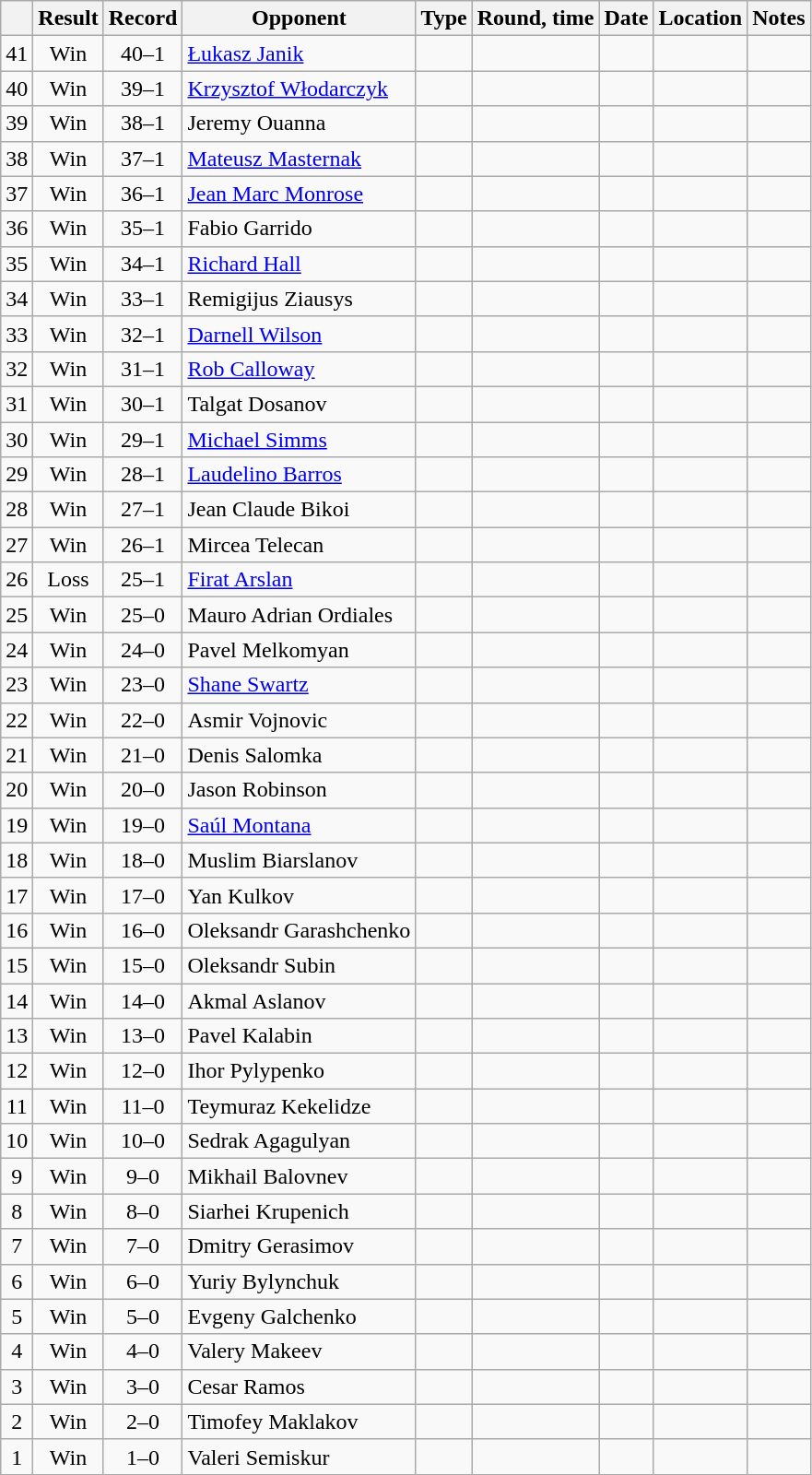<table class=wikitable style=text-align:center>
<tr>
<th></th>
<th>Result</th>
<th>Record</th>
<th>Opponent</th>
<th>Type</th>
<th>Round, time</th>
<th>Date</th>
<th>Location</th>
<th>Notes</th>
</tr>
<tr>
<td>41</td>
<td>Win</td>
<td>40–1</td>
<td align=left><a href='#'>Łukasz Janik</a></td>
<td></td>
<td></td>
<td></td>
<td align=left></td>
<td align=left></td>
</tr>
<tr>
<td>40</td>
<td>Win</td>
<td>39–1</td>
<td align=left><a href='#'>Krzysztof Włodarczyk</a></td>
<td></td>
<td></td>
<td></td>
<td align=left></td>
<td align=left></td>
</tr>
<tr>
<td>39</td>
<td>Win</td>
<td>38–1</td>
<td align=left>Jeremy Ouanna</td>
<td></td>
<td></td>
<td></td>
<td align=left></td>
<td align=left></td>
</tr>
<tr>
<td>38</td>
<td>Win</td>
<td>37–1</td>
<td align=left><a href='#'>Mateusz Masternak</a></td>
<td></td>
<td></td>
<td></td>
<td align=left></td>
<td align=left></td>
</tr>
<tr>
<td>37</td>
<td>Win</td>
<td>36–1</td>
<td align=left><a href='#'>Jean Marc Monrose</a></td>
<td></td>
<td></td>
<td></td>
<td align=left></td>
<td align=left></td>
</tr>
<tr>
<td>36</td>
<td>Win</td>
<td>35–1</td>
<td align=left>Fabio Garrido</td>
<td></td>
<td></td>
<td></td>
<td align=left></td>
<td align=left></td>
</tr>
<tr>
<td>35</td>
<td>Win</td>
<td>34–1</td>
<td align=left><a href='#'>Richard Hall</a></td>
<td></td>
<td></td>
<td></td>
<td align=left></td>
<td align=left></td>
</tr>
<tr>
<td>34</td>
<td>Win</td>
<td>33–1</td>
<td align=left>Remigijus Ziausys</td>
<td></td>
<td></td>
<td></td>
<td align=left></td>
<td align=left></td>
</tr>
<tr>
<td>33</td>
<td>Win</td>
<td>32–1</td>
<td align=left><a href='#'>Darnell Wilson</a></td>
<td></td>
<td></td>
<td></td>
<td align=left></td>
<td align=left></td>
</tr>
<tr>
<td>32</td>
<td>Win</td>
<td>31–1</td>
<td align=left><a href='#'>Rob Calloway</a></td>
<td></td>
<td></td>
<td></td>
<td align=left></td>
<td align=left></td>
</tr>
<tr>
<td>31</td>
<td>Win</td>
<td>30–1</td>
<td align=left>Talgat Dosanov</td>
<td></td>
<td></td>
<td></td>
<td align=left></td>
<td align=left></td>
</tr>
<tr>
<td>30</td>
<td>Win</td>
<td>29–1</td>
<td align=left><a href='#'>Michael Simms</a></td>
<td></td>
<td></td>
<td></td>
<td align=left></td>
<td align=left></td>
</tr>
<tr>
<td>29</td>
<td>Win</td>
<td>28–1</td>
<td align=left><a href='#'>Laudelino Barros</a></td>
<td></td>
<td></td>
<td></td>
<td align=left></td>
<td align=left></td>
</tr>
<tr>
<td>28</td>
<td>Win</td>
<td>27–1</td>
<td align=left>Jean Claude Bikoi</td>
<td></td>
<td></td>
<td></td>
<td align=left></td>
<td align=left></td>
</tr>
<tr>
<td>27</td>
<td>Win</td>
<td>26–1</td>
<td align=left>Mircea Telecan</td>
<td></td>
<td></td>
<td></td>
<td align=left></td>
<td align=left></td>
</tr>
<tr>
<td>26</td>
<td>Loss</td>
<td>25–1</td>
<td align=left><a href='#'>Firat Arslan</a></td>
<td></td>
<td></td>
<td></td>
<td align=left></td>
<td align=left></td>
</tr>
<tr>
<td>25</td>
<td>Win</td>
<td>25–0</td>
<td align=left>Mauro Adrian Ordiales</td>
<td></td>
<td></td>
<td></td>
<td align=left></td>
<td align=left></td>
</tr>
<tr>
<td>24</td>
<td>Win</td>
<td>24–0</td>
<td align=left>Pavel Melkomyan</td>
<td></td>
<td></td>
<td></td>
<td align=left></td>
<td align=left></td>
</tr>
<tr>
<td>23</td>
<td>Win</td>
<td>23–0</td>
<td align=left><a href='#'>Shane Swartz</a></td>
<td></td>
<td></td>
<td></td>
<td align=left></td>
<td align=left></td>
</tr>
<tr>
<td>22</td>
<td>Win</td>
<td>22–0</td>
<td align=left>Asmir Vojnovic</td>
<td></td>
<td></td>
<td></td>
<td align=left></td>
<td align=left></td>
</tr>
<tr>
<td>21</td>
<td>Win</td>
<td>21–0</td>
<td align=left>Denis Salomka</td>
<td></td>
<td></td>
<td></td>
<td align=left></td>
<td align=left></td>
</tr>
<tr>
<td>20</td>
<td>Win</td>
<td>20–0</td>
<td align=left>Jason Robinson</td>
<td></td>
<td></td>
<td></td>
<td align=left></td>
<td align=left></td>
</tr>
<tr>
<td>19</td>
<td>Win</td>
<td>19–0</td>
<td align=left><a href='#'>Saúl Montana</a></td>
<td></td>
<td></td>
<td></td>
<td align=left></td>
<td align=left></td>
</tr>
<tr>
<td>18</td>
<td>Win</td>
<td>18–0</td>
<td align=left>Muslim Biarslanov</td>
<td></td>
<td></td>
<td></td>
<td align=left></td>
<td align=left></td>
</tr>
<tr>
<td>17</td>
<td>Win</td>
<td>17–0</td>
<td align=left>Yan Kulkov</td>
<td></td>
<td></td>
<td></td>
<td align=left></td>
<td align=left></td>
</tr>
<tr>
<td>16</td>
<td>Win</td>
<td>16–0</td>
<td align=left>Oleksandr Garashchenko</td>
<td></td>
<td></td>
<td></td>
<td align=left></td>
<td align=left></td>
</tr>
<tr>
<td>15</td>
<td>Win</td>
<td>15–0</td>
<td align=left>Oleksandr Subin</td>
<td></td>
<td></td>
<td></td>
<td align=left></td>
<td align=left></td>
</tr>
<tr>
<td>14</td>
<td>Win</td>
<td>14–0</td>
<td align=left>Akmal Aslanov</td>
<td></td>
<td></td>
<td></td>
<td align=left></td>
<td align=left></td>
</tr>
<tr>
<td>13</td>
<td>Win</td>
<td>13–0</td>
<td align=left>Pavel Kalabin</td>
<td></td>
<td></td>
<td></td>
<td align=left></td>
<td align=left></td>
</tr>
<tr>
<td>12</td>
<td>Win</td>
<td>12–0</td>
<td align=left>Ihor Pylypenko</td>
<td></td>
<td></td>
<td></td>
<td align=left></td>
<td align=left></td>
</tr>
<tr>
<td>11</td>
<td>Win</td>
<td>11–0</td>
<td align=left>Teymuraz Kekelidze</td>
<td></td>
<td></td>
<td></td>
<td align=left></td>
<td align=left></td>
</tr>
<tr>
<td>10</td>
<td>Win</td>
<td>10–0</td>
<td align=left>Sedrak Agagulyan</td>
<td></td>
<td></td>
<td></td>
<td align=left></td>
<td align=left></td>
</tr>
<tr>
<td>9</td>
<td>Win</td>
<td>9–0</td>
<td align=left>Mikhail Balovnev</td>
<td></td>
<td></td>
<td></td>
<td align=left></td>
<td align=left></td>
</tr>
<tr>
<td>8</td>
<td>Win</td>
<td>8–0</td>
<td align=left>Siarhei Krupenich</td>
<td></td>
<td></td>
<td></td>
<td align=left></td>
<td align=left></td>
</tr>
<tr>
<td>7</td>
<td>Win</td>
<td>7–0</td>
<td align=left>Dmitry Gerasimov</td>
<td></td>
<td></td>
<td></td>
<td align=left></td>
<td align=left></td>
</tr>
<tr>
<td>6</td>
<td>Win</td>
<td>6–0</td>
<td align=left>Yuriy Bylynchuk</td>
<td></td>
<td></td>
<td></td>
<td align=left></td>
<td align=left></td>
</tr>
<tr>
<td>5</td>
<td>Win</td>
<td>5–0</td>
<td align=left>Evgeny Galchenko</td>
<td></td>
<td></td>
<td></td>
<td align=left></td>
<td align=left></td>
</tr>
<tr>
<td>4</td>
<td>Win</td>
<td>4–0</td>
<td align=left>Valery Makeev</td>
<td></td>
<td></td>
<td></td>
<td align=left></td>
<td align=left></td>
</tr>
<tr>
<td>3</td>
<td>Win</td>
<td>3–0</td>
<td align=left>Cesar Ramos</td>
<td></td>
<td></td>
<td></td>
<td align=left></td>
<td align=left></td>
</tr>
<tr>
<td>2</td>
<td>Win</td>
<td>2–0</td>
<td align=left>Timofey Maklakov</td>
<td></td>
<td></td>
<td></td>
<td align=left></td>
<td align=left></td>
</tr>
<tr>
<td>1</td>
<td>Win</td>
<td>1–0</td>
<td align=left>Valeri Semiskur</td>
<td></td>
<td></td>
<td></td>
<td align=left></td>
<td align=left></td>
</tr>
</table>
